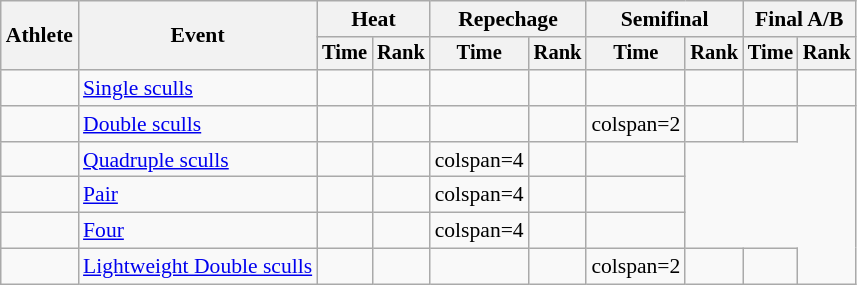<table class=wikitable style=font-size:90%;text-align:center>
<tr>
<th rowspan=2>Athlete</th>
<th rowspan=2>Event</th>
<th colspan=2>Heat</th>
<th colspan=2>Repechage</th>
<th colspan=2>Semifinal</th>
<th colspan=2>Final A/B</th>
</tr>
<tr style=font-size:95%>
<th>Time</th>
<th>Rank</th>
<th>Time</th>
<th>Rank</th>
<th>Time</th>
<th>Rank</th>
<th>Time</th>
<th>Rank</th>
</tr>
<tr>
<td align=left></td>
<td align=left><a href='#'>Single sculls</a></td>
<td></td>
<td></td>
<td></td>
<td></td>
<td></td>
<td></td>
<td></td>
<td></td>
</tr>
<tr>
<td align=left></td>
<td align=left><a href='#'>Double sculls</a></td>
<td></td>
<td></td>
<td></td>
<td></td>
<td>colspan=2 </td>
<td></td>
<td></td>
</tr>
<tr>
<td align=left></td>
<td align=left><a href='#'>Quadruple sculls</a></td>
<td></td>
<td></td>
<td>colspan=4 </td>
<td></td>
<td></td>
</tr>
<tr>
<td align=left></td>
<td align=left><a href='#'>Pair</a></td>
<td></td>
<td></td>
<td>colspan=4 </td>
<td></td>
<td></td>
</tr>
<tr>
<td align=left></td>
<td align=left><a href='#'>Four</a></td>
<td></td>
<td></td>
<td>colspan=4 </td>
<td></td>
<td></td>
</tr>
<tr>
<td align=left></td>
<td align=left><a href='#'>Lightweight Double sculls</a></td>
<td></td>
<td></td>
<td></td>
<td></td>
<td>colspan=2 </td>
<td></td>
<td></td>
</tr>
</table>
